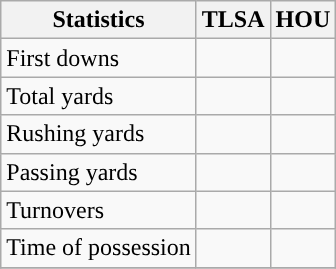<table class="wikitable">
<tr>
<th>Statistics</th>
<th>TLSA</th>
<th>HOU</th>
</tr>
<tr>
<td>First downs</td>
<td></td>
<td></td>
</tr>
<tr>
<td>Total yards</td>
<td></td>
<td></td>
</tr>
<tr>
<td>Rushing yards</td>
<td></td>
<td></td>
</tr>
<tr>
<td>Passing yards</td>
<td></td>
<td></td>
</tr>
<tr>
<td>Turnovers</td>
<td></td>
<td></td>
</tr>
<tr>
<td>Time of possession</td>
<td></td>
<td></td>
</tr>
<tr>
</tr>
</table>
